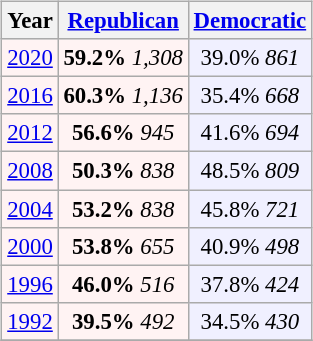<table class="wikitable" style="float:right; font-size:95%;">
<tr bgcolor=lightgrey>
<th>Year</th>
<th><a href='#'>Republican</a></th>
<th><a href='#'>Democratic</a></th>
</tr>
<tr>
<td align="center" bgcolor="#fff3f3"><a href='#'>2020</a></td>
<td align="center" bgcolor="#fff3f3"><strong>59.2%</strong> <em>1,308</em></td>
<td align="center" bgcolor="#f0f0ff">39.0% <em>861</em></td>
</tr>
<tr>
<td align="center" bgcolor="#fff3f3"><a href='#'>2016</a></td>
<td align="center" bgcolor="#fff3f3"><strong>60.3%</strong> <em>1,136</em></td>
<td align="center" bgcolor="#f0f0ff">35.4% <em>668</em></td>
</tr>
<tr>
<td align="center" bgcolor="#fff3f3"><a href='#'>2012</a></td>
<td align="center" bgcolor="#fff3f3"><strong>56.6%</strong> <em>945</em></td>
<td align="center" bgcolor="#f0f0ff">41.6% <em>694</em></td>
</tr>
<tr>
<td align="center" bgcolor="#fff3f3"><a href='#'>2008</a></td>
<td align="center" bgcolor="#fff3f3"><strong>50.3%</strong> <em>838</em></td>
<td align="center" bgcolor="#f0f0ff">48.5% <em>809</em></td>
</tr>
<tr>
<td align="center" bgcolor="#fff3f3"><a href='#'>2004</a></td>
<td align="center" bgcolor="#fff3f3"><strong>53.2%</strong> <em>838</em></td>
<td align="center" bgcolor="#f0f0ff">45.8% <em>721</em></td>
</tr>
<tr>
<td align="center" bgcolor="#fff3f3"><a href='#'>2000</a></td>
<td align="center" bgcolor="#fff3f3"><strong>53.8%</strong> <em>655</em></td>
<td align="center" bgcolor="#f0f0ff">40.9% <em>498</em></td>
</tr>
<tr>
<td align="center" bgcolor="#fff3f3"><a href='#'>1996</a></td>
<td align="center" bgcolor="#fff3f3"><strong>46.0%</strong> <em>516</em></td>
<td align="center" bgcolor="#f0f0ff">37.8% <em>424</em></td>
</tr>
<tr>
<td align="center" bgcolor="#fff3f3"><a href='#'>1992</a></td>
<td align="center" bgcolor="#fff3f3"><strong>39.5%</strong> <em>492</em></td>
<td align="center" bgcolor="#f0f0ff">34.5% <em>430</em></td>
</tr>
<tr>
</tr>
</table>
